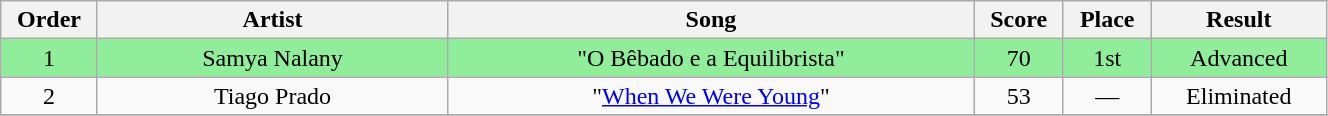<table class="wikitable" style="text-align:center; width:70%;">
<tr>
<th scope="col" width="05%">Order</th>
<th scope="col" width="20%">Artist</th>
<th scope="col" width="30%">Song</th>
<th scope="col" width="05%">Score</th>
<th scope="col" width="05%">Place</th>
<th scope="col" width="10%">Result</th>
</tr>
<tr bgcolor=90EE9B>
<td>1</td>
<td>Samya Nalany</td>
<td>"O Bêbado e a Equilibrista"</td>
<td>70</td>
<td>1st</td>
<td>Advanced</td>
</tr>
<tr>
<td>2</td>
<td>Tiago Prado</td>
<td>"<a href='#'>When We Were Young</a>"</td>
<td>53</td>
<td>—</td>
<td>Eliminated</td>
</tr>
<tr>
</tr>
</table>
